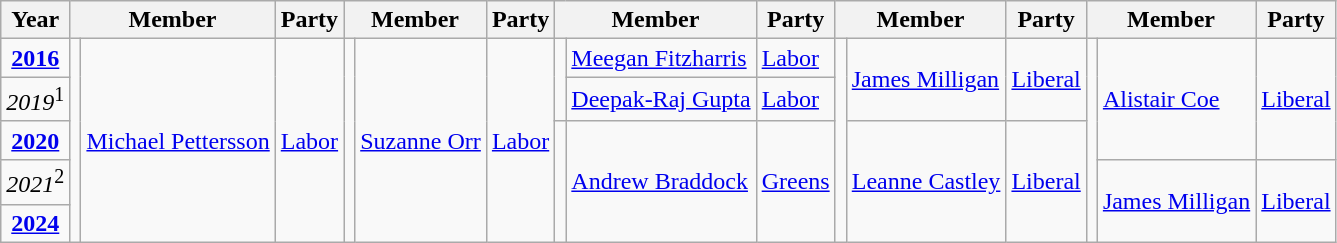<table class=wikitable>
<tr>
<th>Year</th>
<th colspan=2>Member</th>
<th>Party</th>
<th colspan=2>Member</th>
<th>Party</th>
<th colspan=2>Member</th>
<th>Party</th>
<th colspan=2>Member</th>
<th>Party</th>
<th colspan=2>Member</th>
<th>Party</th>
</tr>
<tr>
<td align=center><strong><a href='#'>2016</a></strong></td>
<td rowspan=5 ></td>
<td rowspan=5><a href='#'>Michael Pettersson</a></td>
<td rowspan=5><a href='#'>Labor</a></td>
<td rowspan=5 ></td>
<td rowspan=5><a href='#'>Suzanne Orr</a></td>
<td rowspan=5><a href='#'>Labor</a></td>
<td rowspan=2 ></td>
<td><a href='#'>Meegan Fitzharris</a></td>
<td><a href='#'>Labor</a></td>
<td rowspan=5 ></td>
<td rowspan=2><a href='#'>James Milligan</a></td>
<td rowspan=2><a href='#'>Liberal</a></td>
<td rowspan=5 ></td>
<td rowspan=3><a href='#'>Alistair Coe</a></td>
<td rowspan=3><a href='#'>Liberal</a></td>
</tr>
<tr>
<td align=center><em>2019</em><sup>1</sup></td>
<td><a href='#'>Deepak-Raj Gupta</a></td>
<td><a href='#'>Labor</a></td>
</tr>
<tr>
<td align=center><strong><a href='#'>2020</a></strong></td>
<td rowspan=3 ></td>
<td rowspan=3><a href='#'>Andrew Braddock</a></td>
<td rowspan=3><a href='#'>Greens</a></td>
<td rowspan=3><a href='#'>Leanne Castley</a></td>
<td rowspan=3><a href='#'>Liberal</a></td>
</tr>
<tr>
<td align=center><em>2021</em><sup>2</sup></td>
<td rowspan=2><a href='#'>James Milligan</a></td>
<td rowspan=2><a href='#'>Liberal</a></td>
</tr>
<tr>
<td align=center><strong><a href='#'>2024</a></strong></td>
</tr>
</table>
